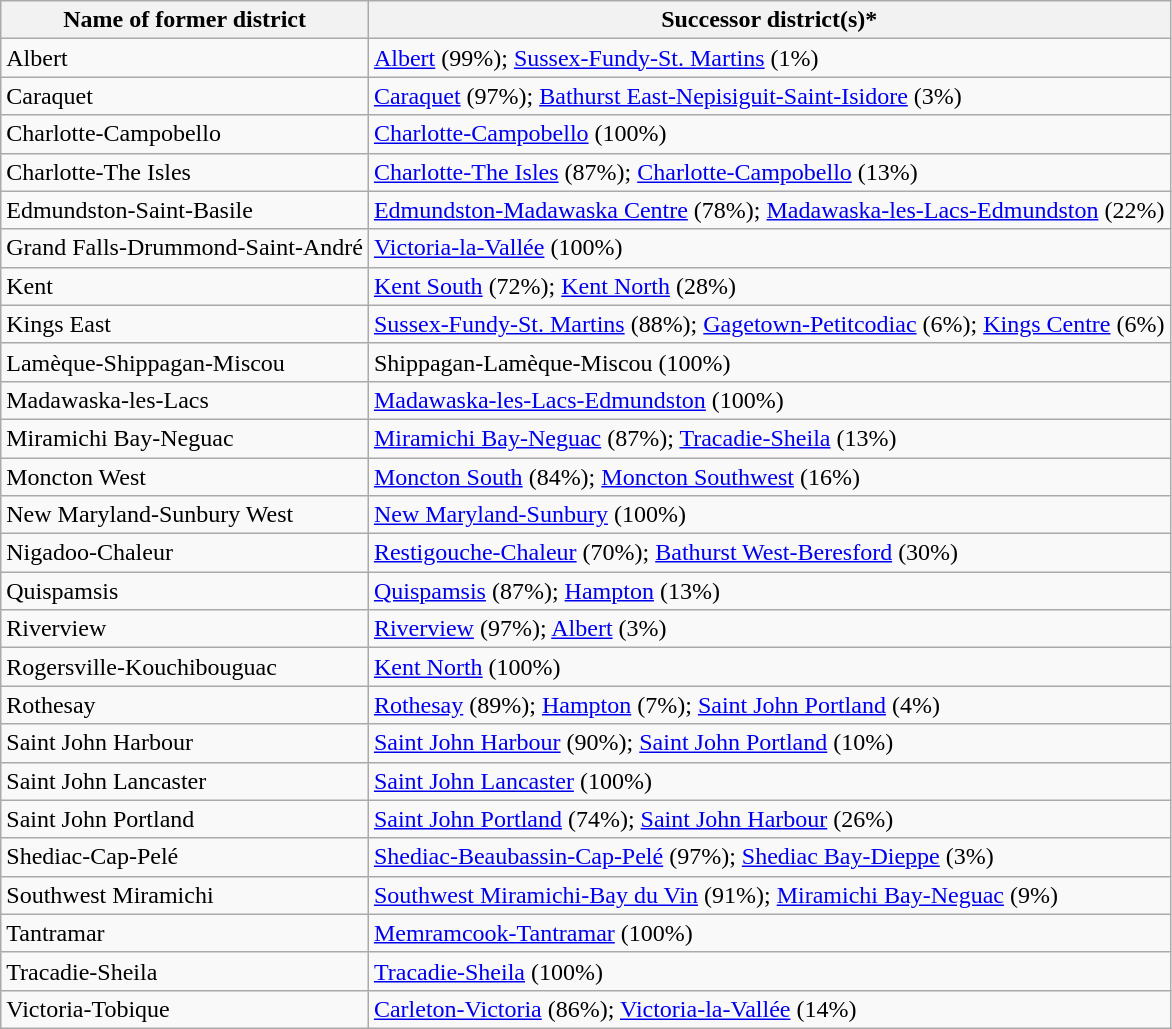<table class="wikitable">
<tr>
<th>Name of former district</th>
<th>Successor district(s)*</th>
</tr>
<tr>
<td>Albert</td>
<td><a href='#'>Albert</a> (99%); <a href='#'>Sussex-Fundy-St. Martins</a> (1%)</td>
</tr>
<tr>
<td>Caraquet</td>
<td><a href='#'>Caraquet</a> (97%); <a href='#'>Bathurst East-Nepisiguit-Saint-Isidore</a> (3%)</td>
</tr>
<tr>
<td>Charlotte-Campobello</td>
<td><a href='#'>Charlotte-Campobello</a> (100%)</td>
</tr>
<tr>
<td>Charlotte-The Isles</td>
<td><a href='#'>Charlotte-The Isles</a> (87%); <a href='#'>Charlotte-Campobello</a> (13%)</td>
</tr>
<tr>
<td>Edmundston-Saint-Basile</td>
<td><a href='#'>Edmundston-Madawaska Centre</a> (78%); <a href='#'>Madawaska-les-Lacs-Edmundston</a> (22%)</td>
</tr>
<tr>
<td>Grand Falls-Drummond-Saint-André</td>
<td><a href='#'>Victoria-la-Vallée</a> (100%)</td>
</tr>
<tr>
<td>Kent</td>
<td><a href='#'>Kent South</a> (72%); <a href='#'>Kent North</a> (28%)</td>
</tr>
<tr>
<td>Kings East</td>
<td><a href='#'>Sussex-Fundy-St. Martins</a> (88%); <a href='#'>Gagetown-Petitcodiac</a> (6%); <a href='#'>Kings Centre</a> (6%)</td>
</tr>
<tr>
<td>Lamèque-Shippagan-Miscou</td>
<td>Shippagan-Lamèque-Miscou (100%)</td>
</tr>
<tr>
<td>Madawaska-les-Lacs</td>
<td><a href='#'>Madawaska-les-Lacs-Edmundston</a> (100%)</td>
</tr>
<tr>
<td>Miramichi Bay-Neguac</td>
<td><a href='#'>Miramichi Bay-Neguac</a> (87%); <a href='#'>Tracadie-Sheila</a> (13%)</td>
</tr>
<tr>
<td>Moncton West</td>
<td><a href='#'>Moncton South</a> (84%); <a href='#'>Moncton Southwest</a> (16%)</td>
</tr>
<tr>
<td>New Maryland-Sunbury West</td>
<td><a href='#'>New Maryland-Sunbury</a> (100%)</td>
</tr>
<tr>
<td>Nigadoo-Chaleur</td>
<td><a href='#'>Restigouche-Chaleur</a> (70%); <a href='#'>Bathurst West-Beresford</a> (30%)</td>
</tr>
<tr>
<td>Quispamsis</td>
<td><a href='#'>Quispamsis</a> (87%); <a href='#'>Hampton</a> (13%)</td>
</tr>
<tr>
<td>Riverview</td>
<td><a href='#'>Riverview</a> (97%); <a href='#'>Albert</a> (3%)</td>
</tr>
<tr>
<td>Rogersville-Kouchibouguac</td>
<td><a href='#'>Kent North</a> (100%)</td>
</tr>
<tr>
<td>Rothesay</td>
<td><a href='#'>Rothesay</a> (89%); <a href='#'>Hampton</a> (7%); <a href='#'>Saint John Portland</a> (4%)</td>
</tr>
<tr>
<td>Saint John Harbour</td>
<td><a href='#'>Saint John Harbour</a> (90%); <a href='#'>Saint John Portland</a> (10%)</td>
</tr>
<tr>
<td>Saint John Lancaster</td>
<td><a href='#'>Saint John Lancaster</a> (100%)</td>
</tr>
<tr>
<td>Saint John Portland</td>
<td><a href='#'>Saint John Portland</a> (74%); <a href='#'>Saint John Harbour</a> (26%)</td>
</tr>
<tr>
<td>Shediac-Cap-Pelé</td>
<td><a href='#'>Shediac-Beaubassin-Cap-Pelé</a> (97%); <a href='#'>Shediac Bay-Dieppe</a> (3%)</td>
</tr>
<tr>
<td>Southwest Miramichi</td>
<td><a href='#'>Southwest Miramichi-Bay du Vin</a> (91%); <a href='#'>Miramichi Bay-Neguac</a> (9%)</td>
</tr>
<tr>
<td>Tantramar</td>
<td><a href='#'>Memramcook-Tantramar</a> (100%)</td>
</tr>
<tr>
<td>Tracadie-Sheila</td>
<td><a href='#'>Tracadie-Sheila</a> (100%)</td>
</tr>
<tr>
<td>Victoria-Tobique</td>
<td><a href='#'>Carleton-Victoria</a> (86%); <a href='#'>Victoria-la-Vallée</a> (14%)</td>
</tr>
</table>
